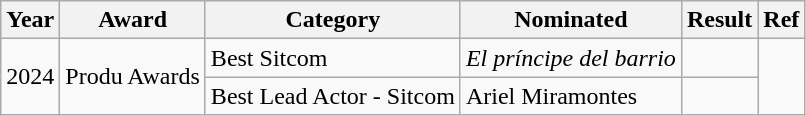<table class="wikitable plainrowheaders">
<tr>
<th scope="col">Year</th>
<th scope="col">Award</th>
<th scope="col">Category</th>
<th scope="col">Nominated</th>
<th scope="col">Result</th>
<th scope="col">Ref</th>
</tr>
<tr>
<td rowspan=2>2024</td>
<td rowspan=2>Produ Awards</td>
<td>Best Sitcom</td>
<td><em>El príncipe del barrio</em></td>
<td></td>
<td align="center" rowspan=2></td>
</tr>
<tr>
<td>Best Lead Actor - Sitcom</td>
<td>Ariel Miramontes</td>
<td></td>
</tr>
</table>
